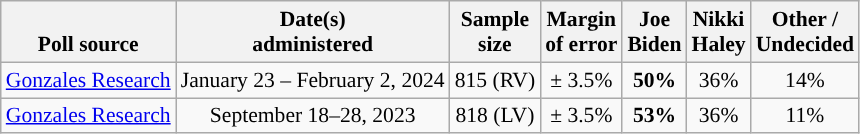<table class="wikitable sortable mw-datatable" style="font-size:90%;text-align:center;line-height:17px">
<tr valign=bottom>
<th>Poll source</th>
<th>Date(s)<br>administered</th>
<th>Sample<br>size</th>
<th>Margin<br>of error</th>
<th class="unsortable">Joe<br>Biden<br></th>
<th class="unsortable">Nikki<br>Haley<br></th>
<th class="unsortable">Other /<br>Undecided</th>
</tr>
<tr>
<td style="text-align:left;"><a href='#'>Gonzales Research</a></td>
<td data-sort-value=2024-02-02>January 23 – February 2, 2024</td>
<td>815 (RV)</td>
<td>± 3.5%</td>
<td style="color:black;background-color:"><strong>50%</strong></td>
<td>36%</td>
<td>14%</td>
</tr>
<tr>
<td style="text-align:left;"><a href='#'>Gonzales Research</a></td>
<td data-sort-value=2023-09-28>September 18–28, 2023</td>
<td>818 (LV)</td>
<td>± 3.5%</td>
<td style="color:black;background-color:"><strong>53%</strong></td>
<td>36%</td>
<td>11%</td>
</tr>
</table>
